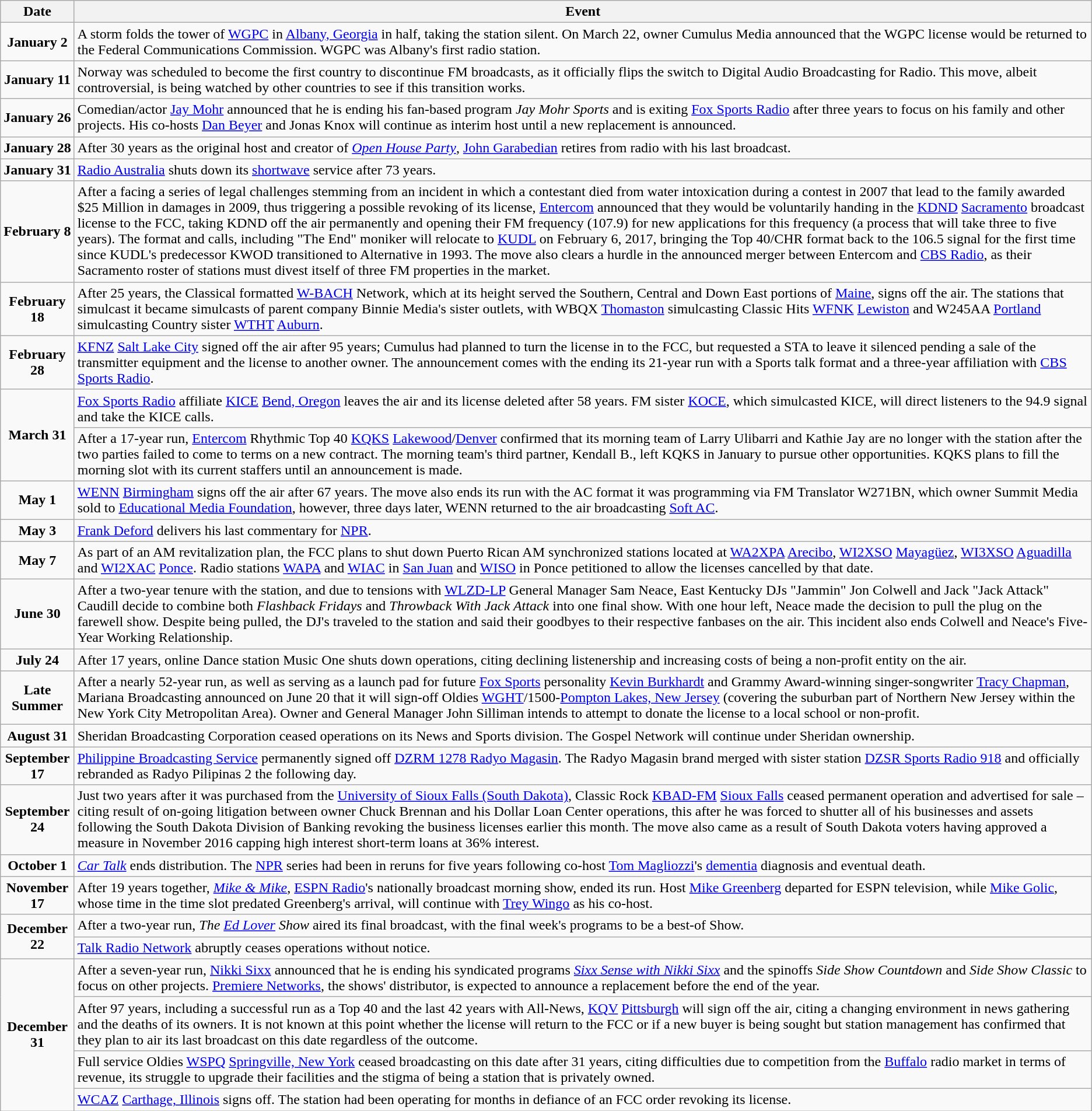<table class="wikitable">
<tr>
<th>Date</th>
<th>Event</th>
</tr>
<tr>
<td style="text-align:center;"><strong>January 2</strong></td>
<td>A storm folds the tower of <a href='#'>WGPC</a> in <a href='#'>Albany, Georgia</a> in half, taking the station silent. On March 22, owner Cumulus Media announced that the WGPC license would be returned to the Federal Communications Commission. WGPC was Albany's first radio station.</td>
</tr>
<tr>
<td style="text-align:center;"><strong>January 11</strong></td>
<td>Norway was scheduled to become the first country to discontinue  FM broadcasts, as it officially flips the switch to Digital Audio Broadcasting for Radio. This move, albeit controversial, is being watched by other countries to see if this transition works.</td>
</tr>
<tr>
<td style="text-align:center;"><strong>January 26</strong></td>
<td>Comedian/actor <a href='#'>Jay Mohr</a> announced that he is ending his fan-based program <em>Jay Mohr Sports</em> and is exiting <a href='#'>Fox Sports Radio</a> after three years to focus on his family and other projects. His co-hosts <a href='#'>Dan Beyer</a> and Jonas Knox will continue as interim host until a new replacement is announced.</td>
</tr>
<tr>
<td style="text-align:center;"><strong>January 28</strong></td>
<td>After 30 years as the original host and creator of <em><a href='#'>Open House Party</a></em>, <a href='#'>John Garabedian</a> retires from radio with his last broadcast.</td>
</tr>
<tr>
<td style="text-align:center;"><strong>January 31</strong></td>
<td><a href='#'>Radio Australia</a> shuts down its <a href='#'>shortwave</a> service after 73 years.</td>
</tr>
<tr>
<td style="text-align:center;"><strong>February 8</strong></td>
<td>After a facing a series of legal challenges stemming from an incident in which a contestant died from water intoxication during a contest in 2007 that lead to the family awarded $25 Million in damages in 2009, thus triggering a possible revoking of its license, <a href='#'>Entercom</a> announced that they would be voluntarily handing in the <a href='#'>KDND</a> <a href='#'>Sacramento</a> broadcast license to the FCC, taking KDND off the air permanently and opening their FM frequency (107.9) for new applications for this frequency (a process that will take three to five years). The format and calls, including "The End" moniker will relocate to <a href='#'>KUDL</a> on February 6, 2017, bringing the Top 40/CHR format back to the 106.5 signal for the first time since KUDL's predecessor KWOD transitioned to Alternative in 1993. The move also clears a hurdle in the announced merger between Entercom and <a href='#'>CBS Radio</a>, as their Sacramento roster of stations must divest itself of three FM properties in the market.</td>
</tr>
<tr>
<td style="text-align:center;"><strong>February 18</strong></td>
<td>After 25 years, the Classical formatted <a href='#'>W-BACH</a> Network, which at its height served the Southern, Central and Down East portions of <a href='#'>Maine</a>, signs off the air. The stations that simulcast it became simulcasts of parent company Binnie Media's sister outlets, with WBQX <a href='#'>Thomaston</a> simulcasting Classic Hits <a href='#'>WFNK</a> <a href='#'>Lewiston</a> and W245AA <a href='#'>Portland</a> simulcasting Country sister <a href='#'>WTHT</a> <a href='#'>Auburn</a>.</td>
</tr>
<tr>
<td style="text-align:center;"><strong>February 28</strong></td>
<td><a href='#'>KFNZ</a> <a href='#'>Salt Lake City</a> signed off the air after 95 years; Cumulus had planned to turn the license in to the FCC, but requested a STA to leave it silenced pending a sale of the transmitter equipment and the license to another owner. The announcement comes with the ending its 21-year run with a Sports talk format and a three-year affiliation with <a href='#'>CBS Sports Radio</a>.</td>
</tr>
<tr>
<td style="text-align:center;" rowspan=2><strong>March 31</strong></td>
<td><a href='#'>Fox Sports Radio</a> affiliate <a href='#'>KICE</a> <a href='#'>Bend, Oregon</a> leaves the air and its license deleted after 58 years. FM sister <a href='#'>KOCE</a>, which simulcasted KICE, will direct listeners to the 94.9 signal and take the KICE calls.</td>
</tr>
<tr>
<td>After a 17-year run, <a href='#'>Entercom</a> Rhythmic Top 40 <a href='#'>KQKS</a> <a href='#'>Lakewood</a>/<a href='#'>Denver</a> confirmed that its morning team of Larry Ulibarri and Kathie Jay are no longer with the station after the two parties failed to come to terms on a new contract. The morning team's third partner, Kendall B., left KQKS in January to pursue other opportunities. KQKS plans to fill the morning slot with its current staffers until an announcement is made.</td>
</tr>
<tr>
<td style="text-align:center;"><strong>May 1</strong></td>
<td><a href='#'>WENN</a> <a href='#'>Birmingham</a> signs off the air after 67 years. The move also ends its run with the AC format it was programming via FM Translator W271BN, which owner Summit Media sold to <a href='#'>Educational Media Foundation</a>, however, three days later, WENN returned to the air broadcasting <a href='#'>Soft AC</a>.</td>
</tr>
<tr>
<td style="text-align:center;"><strong>May 3</strong></td>
<td><a href='#'>Frank Deford</a> delivers his last commentary for <a href='#'>NPR</a>.</td>
</tr>
<tr>
<td style="text-align:center;"><strong>May 7</strong></td>
<td>As part of an AM revitalization plan, the FCC plans to shut down Puerto Rican AM synchronized stations located at <a href='#'>WA2XPA</a> <a href='#'>Arecibo</a>, <a href='#'>WI2XSO</a> <a href='#'>Mayagüez</a>, <a href='#'>WI3XSO</a> <a href='#'>Aguadilla</a> and <a href='#'>WI2XAC</a> <a href='#'>Ponce</a>. Radio stations <a href='#'>WAPA</a> and <a href='#'>WIAC</a> in <a href='#'>San Juan</a> and <a href='#'>WISO</a> in Ponce petitioned to allow the licenses cancelled by that date.</td>
</tr>
<tr>
<td style="text-align:center;"><strong>June 30</strong></td>
<td>After a two-year tenure with the station, and due to tensions with <a href='#'>WLZD-LP</a> General Manager Sam Neace, East Kentucky DJs "Jammin" Jon Colwell and Jack "Jack Attack" Caudill decide to combine both <em>Flashback Fridays</em> and <em>Throwback With Jack Attack</em> into one final show. With one hour left, Neace made the decision to pull the plug on the farewell show. Despite being pulled, the DJ's traveled to the station and said their goodbyes to their respective fanbases on the air. This incident also ends Colwell and Neace's Five-Year Working Relationship.</td>
</tr>
<tr>
<td style="text-align:center;"><strong>July 24</strong></td>
<td>After 17 years, online Dance station Music One shuts down operations, citing declining listenership and increasing costs of being a non-profit entity on the air.</td>
</tr>
<tr>
<td style="text-align:center;"><strong>Late Summer</strong></td>
<td>After a nearly 52-year run, as well as serving as a launch pad for future <a href='#'>Fox Sports</a> personality <a href='#'>Kevin Burkhardt</a> and Grammy Award-winning singer-songwriter <a href='#'>Tracy Chapman</a>, Mariana Broadcasting announced on June 20 that it will sign-off Oldies <a href='#'>WGHT</a>/1500-<a href='#'>Pompton Lakes, New Jersey</a> (covering the suburban part of Northern New Jersey within the New York City Metropolitan Area). Owner and General Manager John Silliman intends to attempt to donate the license to a local school or non-profit.</td>
</tr>
<tr>
<td style="text-align:center;"><strong>August 31</strong></td>
<td>Sheridan Broadcasting Corporation ceased operations on its News and Sports division. The Gospel Network will continue under Sheridan ownership.</td>
</tr>
<tr>
<td style="text-align:center;"><strong>September 17</strong></td>
<td><a href='#'>Philippine Broadcasting Service</a> permanently signed off <a href='#'>DZRM 1278 Radyo Magasin</a>. The Radyo Magasin brand merged with sister station <a href='#'>DZSR Sports Radio 918</a> and officially rebranded as Radyo Pilipinas 2 the following day.</td>
</tr>
<tr>
<td style="text-align:center;"><strong>September 24</strong></td>
<td>Just two years after it was purchased from the <a href='#'>University of Sioux Falls (South Dakota)</a>, Classic Rock <a href='#'>KBAD-FM</a> <a href='#'>Sioux Falls</a> ceased permanent operation and advertised for sale – citing result of on-going litigation between owner Chuck Brennan and his Dollar Loan Center operations, this after he was forced to shutter all of his businesses and assets following the South Dakota Division of Banking revoking the business licenses earlier this month. The move also came as a result of South Dakota voters having approved a measure in November 2016 capping high interest short-term loans at 36% interest.</td>
</tr>
<tr>
<td style="text-align:center;"><strong>October 1</strong></td>
<td><em><a href='#'>Car Talk</a></em> ends distribution. The <a href='#'>NPR</a> series had been in reruns for five years following co-host <a href='#'>Tom Magliozzi</a>'s <a href='#'>dementia</a> diagnosis and eventual death.</td>
</tr>
<tr>
<td style="text-align:center;"><strong>November 17</strong></td>
<td>After 19 years together, <em><a href='#'>Mike & Mike</a></em>, <a href='#'>ESPN Radio</a>'s nationally broadcast morning show, ended its run. Host <a href='#'>Mike Greenberg</a> departed for ESPN television, while <a href='#'>Mike Golic</a>, whose time in the time slot predated Greenberg's arrival, will continue with <a href='#'>Trey Wingo</a> as his co-host.</td>
</tr>
<tr>
<td style="text-align:center;" rowspan=2><strong>December 22</strong></td>
<td>After a two-year run, <em>The <a href='#'>Ed Lover</a> Show</em> aired its final broadcast, with the final week's programs to be a best-of Show.</td>
</tr>
<tr>
<td><a href='#'>Talk Radio Network</a> abruptly ceases operations without notice.</td>
</tr>
<tr>
<td style="text-align:center;" rowspan=4><strong>December 31</strong></td>
<td>After a seven-year run, <a href='#'>Nikki Sixx</a> announced that he is ending his syndicated programs <em><a href='#'>Sixx Sense with Nikki Sixx</a></em> and the spinoffs <em>Side Show Countdown</em> and <em>Side Show Classic</em> to focus on other projects. <a href='#'>Premiere Networks</a>, the shows' distributor, is expected to announce a replacement before the end of the year.</td>
</tr>
<tr>
<td>After 97 years, including a successful run as a Top 40 and the last 42 years with All-News, <a href='#'>KQV</a> <a href='#'>Pittsburgh</a> will sign off the air, citing a changing environment in news gathering and the deaths of its owners. It is not known at this point whether the license will return to the FCC or if a new buyer is being sought but station management has confirmed that they plan to air its last broadcast on this date regardless of the outcome.</td>
</tr>
<tr>
<td>Full service Oldies <a href='#'>WSPQ</a> <a href='#'>Springville, New York</a> ceased broadcasting on this date after 31 years, citing difficulties due to competition from the <a href='#'>Buffalo</a> radio market in terms of revenue, its struggle to upgrade their facilities and the stigma of being a station that is privately owned.</td>
</tr>
<tr>
<td><a href='#'>WCAZ</a> <a href='#'>Carthage, Illinois</a> signs off. The station had been operating for months in defiance of an FCC order revoking its license.</td>
</tr>
</table>
